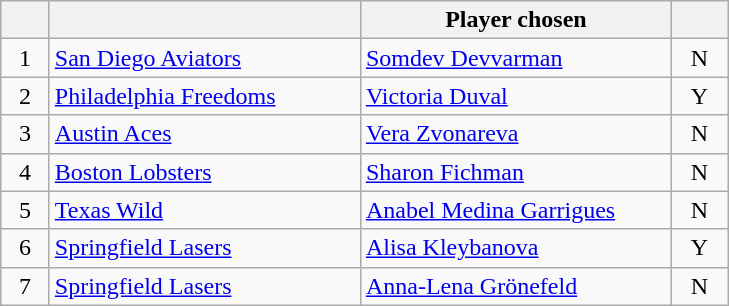<table class="wikitable" style="text-align:left">
<tr>
<th width="25px"></th>
<th width="200px"></th>
<th width="200px">Player chosen</th>
<th width="30px"></th>
</tr>
<tr>
<td style="text-align:center">1</td>
<td><a href='#'>San Diego Aviators</a></td>
<td><a href='#'>Somdev Devvarman</a></td>
<td style="text-align:center">N</td>
</tr>
<tr>
<td style="text-align:center">2</td>
<td><a href='#'>Philadelphia Freedoms</a></td>
<td><a href='#'>Victoria Duval</a></td>
<td style="text-align:center">Y</td>
</tr>
<tr>
<td style="text-align:center">3</td>
<td><a href='#'>Austin Aces</a></td>
<td><a href='#'>Vera Zvonareva</a></td>
<td style="text-align:center">N</td>
</tr>
<tr>
<td style="text-align:center">4</td>
<td><a href='#'>Boston Lobsters</a></td>
<td><a href='#'>Sharon Fichman</a></td>
<td style="text-align:center">N</td>
</tr>
<tr>
<td style="text-align:center">5</td>
<td><a href='#'>Texas Wild</a></td>
<td><a href='#'>Anabel Medina Garrigues</a></td>
<td style="text-align:center">N</td>
</tr>
<tr>
<td style="text-align:center">6</td>
<td><a href='#'>Springfield Lasers</a></td>
<td><a href='#'>Alisa Kleybanova</a></td>
<td style="text-align:center">Y</td>
</tr>
<tr>
<td style="text-align:center">7</td>
<td><a href='#'>Springfield Lasers</a></td>
<td><a href='#'>Anna-Lena Grönefeld</a></td>
<td style="text-align:center">N</td>
</tr>
</table>
